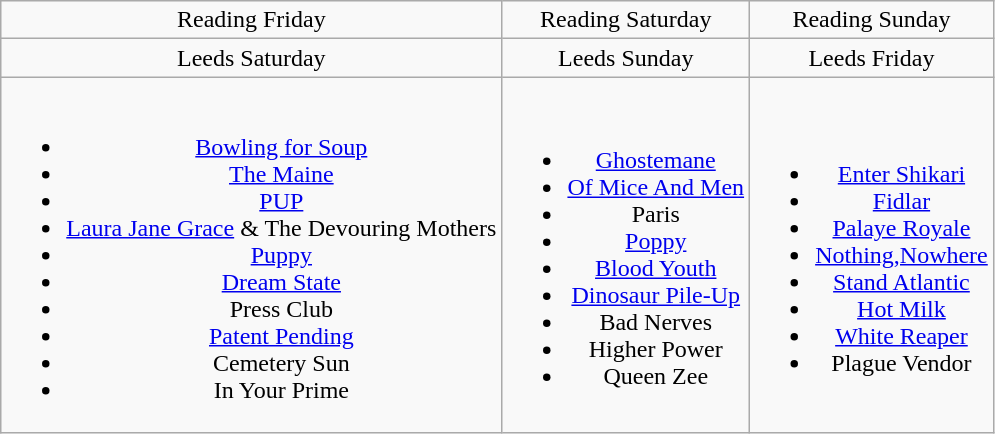<table class="wikitable" style="text-align:center;">
<tr>
<td>Reading Friday</td>
<td>Reading Saturday</td>
<td>Reading Sunday</td>
</tr>
<tr>
<td>Leeds Saturday</td>
<td>Leeds Sunday</td>
<td>Leeds Friday</td>
</tr>
<tr>
<td><br><ul><li><a href='#'>Bowling for Soup</a></li><li><a href='#'>The Maine</a></li><li><a href='#'>PUP</a></li><li><a href='#'>Laura Jane Grace</a> & The Devouring Mothers</li><li><a href='#'>Puppy</a></li><li><a href='#'>Dream State</a></li><li>Press Club</li><li><a href='#'>Patent Pending</a></li><li>Cemetery Sun</li><li>In Your Prime</li></ul></td>
<td><br><ul><li><a href='#'>Ghostemane</a></li><li><a href='#'>Of Mice And Men</a></li><li>Paris</li><li><a href='#'>Poppy</a></li><li><a href='#'>Blood Youth</a></li><li><a href='#'>Dinosaur Pile-Up</a></li><li>Bad Nerves</li><li>Higher Power</li><li>Queen Zee</li></ul></td>
<td><br><ul><li><a href='#'>Enter Shikari</a></li><li><a href='#'>Fidlar</a></li><li><a href='#'>Palaye Royale</a></li><li><a href='#'>Nothing,Nowhere</a></li><li><a href='#'>Stand Atlantic</a></li><li><a href='#'>Hot Milk</a></li><li><a href='#'>White Reaper</a></li><li>Plague Vendor</li></ul></td>
</tr>
</table>
